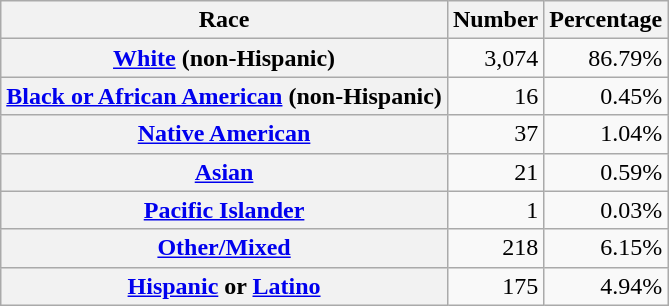<table class="wikitable" style="text-align:right">
<tr>
<th scope="col">Race</th>
<th scope="col">Number</th>
<th scope="col">Percentage</th>
</tr>
<tr>
<th scope="row"><a href='#'>White</a> (non-Hispanic)</th>
<td>3,074</td>
<td>86.79%</td>
</tr>
<tr>
<th scope="row"><a href='#'>Black or African American</a> (non-Hispanic)</th>
<td>16</td>
<td>0.45%</td>
</tr>
<tr>
<th scope="row"><a href='#'>Native American</a></th>
<td>37</td>
<td>1.04%</td>
</tr>
<tr>
<th scope="row"><a href='#'>Asian</a></th>
<td>21</td>
<td>0.59%</td>
</tr>
<tr>
<th scope="row"><a href='#'>Pacific Islander</a></th>
<td>1</td>
<td>0.03%</td>
</tr>
<tr>
<th scope="row"><a href='#'>Other/Mixed</a></th>
<td>218</td>
<td>6.15%</td>
</tr>
<tr>
<th scope="row"><a href='#'>Hispanic</a> or <a href='#'>Latino</a></th>
<td>175</td>
<td>4.94%</td>
</tr>
</table>
